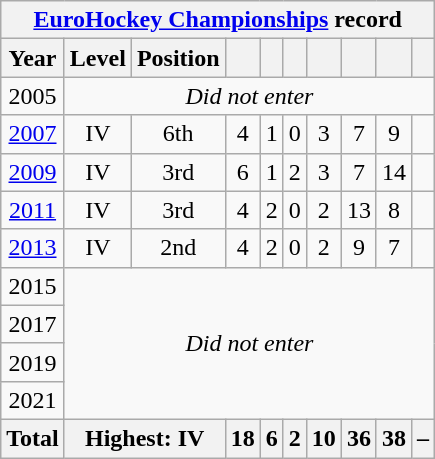<table class="wikitable" style="text-align: center;">
<tr>
<th colspan=11><a href='#'>EuroHockey Championships</a> record</th>
</tr>
<tr>
<th>Year</th>
<th>Level</th>
<th>Position</th>
<th></th>
<th></th>
<th></th>
<th></th>
<th></th>
<th></th>
<th></th>
</tr>
<tr>
<td>2005</td>
<td colspan=9><em>Did not enter</em></td>
</tr>
<tr>
<td> <a href='#'>2007</a></td>
<td>IV</td>
<td>6th</td>
<td>4</td>
<td>1</td>
<td>0</td>
<td>3</td>
<td>7</td>
<td>9</td>
<td></td>
</tr>
<tr>
<td> <a href='#'>2009</a></td>
<td>IV</td>
<td>3rd</td>
<td>6</td>
<td>1</td>
<td>2</td>
<td>3</td>
<td>7</td>
<td>14</td>
<td></td>
</tr>
<tr>
<td> <a href='#'>2011</a></td>
<td>IV</td>
<td>3rd</td>
<td>4</td>
<td>2</td>
<td>0</td>
<td>2</td>
<td>13</td>
<td>8</td>
<td></td>
</tr>
<tr>
<td> <a href='#'>2013</a></td>
<td>IV</td>
<td>2nd</td>
<td>4</td>
<td>2</td>
<td>0</td>
<td>2</td>
<td>9</td>
<td>7</td>
<td></td>
</tr>
<tr>
<td>2015</td>
<td colspan=9 rowspan=4><em>Did not enter</em></td>
</tr>
<tr>
<td>2017</td>
</tr>
<tr>
<td>2019</td>
</tr>
<tr>
<td>2021</td>
</tr>
<tr>
<th>Total</th>
<th colspan=2>Highest: IV</th>
<th>18</th>
<th>6</th>
<th>2</th>
<th>10</th>
<th>36</th>
<th>38</th>
<th>–</th>
</tr>
</table>
